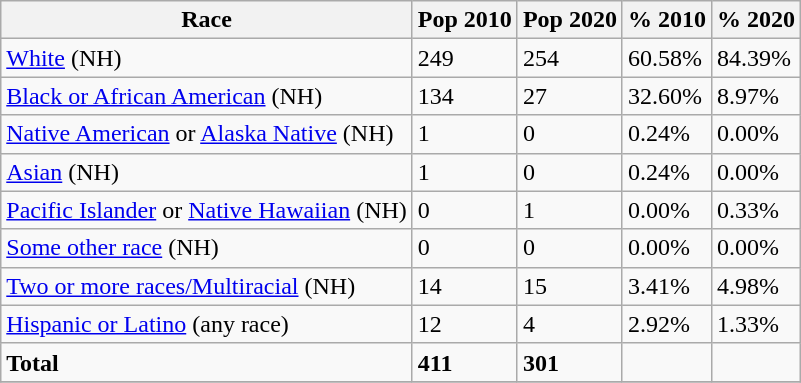<table class="wikitable">
<tr>
<th>Race</th>
<th>Pop 2010</th>
<th>Pop 2020</th>
<th>% 2010</th>
<th>% 2020</th>
</tr>
<tr>
<td><a href='#'>White</a> (NH)</td>
<td>249</td>
<td>254</td>
<td>60.58%</td>
<td>84.39%</td>
</tr>
<tr>
<td><a href='#'>Black or African American</a> (NH)</td>
<td>134</td>
<td>27</td>
<td>32.60%</td>
<td>8.97%</td>
</tr>
<tr>
<td><a href='#'>Native American</a> or <a href='#'>Alaska Native</a> (NH)</td>
<td>1</td>
<td>0</td>
<td>0.24%</td>
<td>0.00%</td>
</tr>
<tr>
<td><a href='#'>Asian</a> (NH)</td>
<td>1</td>
<td>0</td>
<td>0.24%</td>
<td>0.00%</td>
</tr>
<tr>
<td><a href='#'>Pacific Islander</a> or <a href='#'>Native Hawaiian</a> (NH)</td>
<td>0</td>
<td>1</td>
<td>0.00%</td>
<td>0.33%</td>
</tr>
<tr>
<td><a href='#'>Some other race</a> (NH)</td>
<td>0</td>
<td>0</td>
<td>0.00%</td>
<td>0.00%</td>
</tr>
<tr>
<td><a href='#'>Two or more races/Multiracial</a> (NH)</td>
<td>14</td>
<td>15</td>
<td>3.41%</td>
<td>4.98%</td>
</tr>
<tr>
<td><a href='#'>Hispanic or Latino</a> (any race)</td>
<td>12</td>
<td>4</td>
<td>2.92%</td>
<td>1.33%</td>
</tr>
<tr>
<td><strong>Total</strong></td>
<td><strong>411</strong></td>
<td><strong>301</strong></td>
<td></td>
<td></td>
</tr>
<tr>
</tr>
</table>
